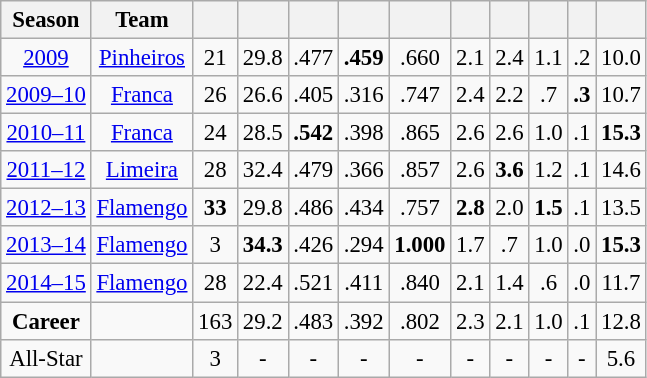<table class="wikitable sortable" style="font-size:95%; text-align:center;">
<tr>
<th>Season</th>
<th>Team</th>
<th></th>
<th></th>
<th></th>
<th></th>
<th></th>
<th></th>
<th></th>
<th></th>
<th></th>
<th></th>
</tr>
<tr>
<td><a href='#'>2009</a></td>
<td><a href='#'>Pinheiros</a></td>
<td>21</td>
<td>29.8</td>
<td>.477</td>
<td><strong>.459</strong></td>
<td>.660</td>
<td>2.1</td>
<td>2.4</td>
<td>1.1</td>
<td>.2</td>
<td>10.0</td>
</tr>
<tr>
<td><a href='#'>2009–10</a></td>
<td><a href='#'>Franca</a></td>
<td>26</td>
<td>26.6</td>
<td>.405</td>
<td>.316</td>
<td>.747</td>
<td>2.4</td>
<td>2.2</td>
<td>.7</td>
<td><strong>.3</strong></td>
<td>10.7</td>
</tr>
<tr>
<td><a href='#'>2010–11</a></td>
<td><a href='#'>Franca</a></td>
<td>24</td>
<td>28.5</td>
<td><strong>.542</strong></td>
<td>.398</td>
<td>.865</td>
<td>2.6</td>
<td>2.6</td>
<td>1.0</td>
<td>.1</td>
<td><strong>15.3</strong></td>
</tr>
<tr>
<td><a href='#'>2011–12</a></td>
<td><a href='#'>Limeira</a></td>
<td>28</td>
<td>32.4</td>
<td>.479</td>
<td>.366</td>
<td>.857</td>
<td>2.6</td>
<td><strong>3.6</strong></td>
<td>1.2</td>
<td>.1</td>
<td>14.6</td>
</tr>
<tr>
<td><a href='#'>2012–13</a></td>
<td><a href='#'>Flamengo</a></td>
<td><strong>33</strong></td>
<td>29.8</td>
<td>.486</td>
<td>.434</td>
<td>.757</td>
<td><strong>2.8</strong></td>
<td>2.0</td>
<td><strong>1.5</strong></td>
<td>.1</td>
<td>13.5</td>
</tr>
<tr>
<td><a href='#'>2013–14</a></td>
<td><a href='#'>Flamengo</a></td>
<td>3</td>
<td><strong>34.3</strong></td>
<td>.426</td>
<td>.294</td>
<td><strong>1.000</strong></td>
<td>1.7</td>
<td>.7</td>
<td>1.0</td>
<td>.0</td>
<td><strong>15.3</strong></td>
</tr>
<tr>
<td><a href='#'>2014–15</a></td>
<td><a href='#'>Flamengo</a></td>
<td>28</td>
<td>22.4</td>
<td>.521</td>
<td>.411</td>
<td>.840</td>
<td>2.1</td>
<td>1.4</td>
<td>.6</td>
<td>.0</td>
<td>11.7</td>
</tr>
<tr>
<td><strong>Career</strong></td>
<td></td>
<td>163</td>
<td>29.2</td>
<td>.483</td>
<td>.392</td>
<td>.802</td>
<td>2.3</td>
<td>2.1</td>
<td>1.0</td>
<td>.1</td>
<td>12.8</td>
</tr>
<tr>
<td>All-Star</td>
<td></td>
<td>3</td>
<td>-</td>
<td>-</td>
<td>-</td>
<td>-</td>
<td>-</td>
<td>-</td>
<td>-</td>
<td>-</td>
<td>5.6</td>
</tr>
</table>
